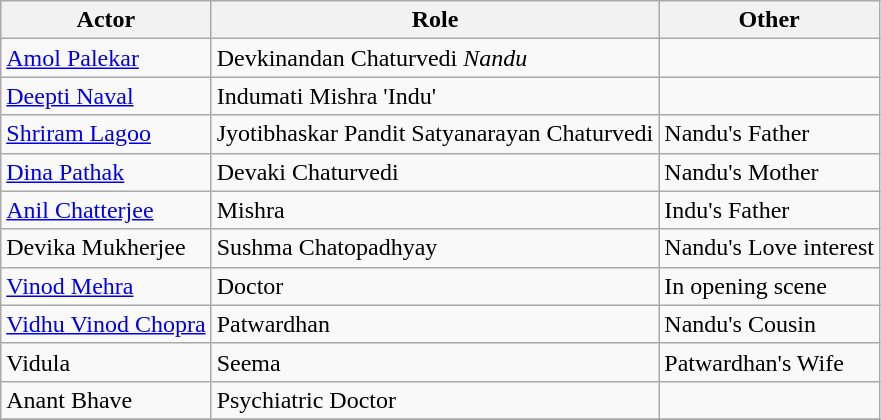<table class="wikitable sortable">
<tr>
<th>Actor</th>
<th>Role</th>
<th>Other</th>
</tr>
<tr>
<td><a href='#'>Amol Palekar</a></td>
<td>Devkinandan Chaturvedi <em>Nandu</em></td>
<td></td>
</tr>
<tr>
<td><a href='#'>Deepti Naval</a></td>
<td>Indumati Mishra 'Indu'</td>
<td></td>
</tr>
<tr>
<td><a href='#'>Shriram Lagoo</a></td>
<td>Jyotibhaskar Pandit Satyanarayan Chaturvedi</td>
<td>Nandu's Father</td>
</tr>
<tr>
<td><a href='#'>Dina Pathak</a></td>
<td>Devaki Chaturvedi</td>
<td>Nandu's Mother</td>
</tr>
<tr>
<td><a href='#'>Anil Chatterjee</a></td>
<td>Mishra</td>
<td>Indu's Father</td>
</tr>
<tr>
<td>Devika Mukherjee</td>
<td>Sushma Chatopadhyay</td>
<td>Nandu's Love interest</td>
</tr>
<tr>
<td><a href='#'>Vinod Mehra</a></td>
<td>Doctor</td>
<td>In opening scene</td>
</tr>
<tr>
<td><a href='#'>Vidhu Vinod Chopra</a></td>
<td>Patwardhan</td>
<td>Nandu's Cousin</td>
</tr>
<tr>
<td>Vidula</td>
<td>Seema</td>
<td>Patwardhan's Wife</td>
</tr>
<tr>
<td>Anant Bhave</td>
<td>Psychiatric Doctor</td>
<td></td>
</tr>
<tr>
</tr>
</table>
